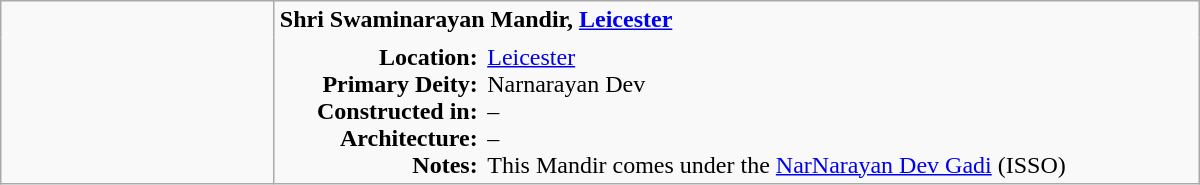<table class="wikitable plain" border="0" width="800">
<tr>
<td align="center" rowspan="4" width="175px"></td>
<td valign="top" colspan=2 style="border:none;"><strong>Shri Swaminarayan Mandir, <a href='#'>Leicester</a></strong></td>
</tr>
<tr>
<td valign="top" style="text-align:right; border:none;"><strong>Location:</strong><br><strong>Primary Deity:</strong><br><strong>Constructed in:</strong><br><strong>Architecture:</strong><br><strong>Notes:</strong></td>
<td valign="top" style="border:none;"><a href='#'>Leicester</a> <br>Narnarayan Dev <br>– <br>– <br>This Mandir comes under the <a href='#'>NarNarayan Dev Gadi</a> (ISSO)</td>
</tr>
</table>
